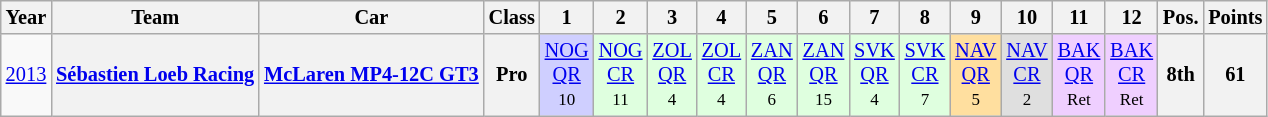<table class="wikitable" border="1" style="text-align:center; font-size:85%;">
<tr>
<th>Year</th>
<th>Team</th>
<th>Car</th>
<th>Class</th>
<th>1</th>
<th>2</th>
<th>3</th>
<th>4</th>
<th>5</th>
<th>6</th>
<th>7</th>
<th>8</th>
<th>9</th>
<th>10</th>
<th>11</th>
<th>12</th>
<th>Pos.</th>
<th>Points</th>
</tr>
<tr>
<td><a href='#'>2013</a></td>
<th nowrap><a href='#'>Sébastien Loeb Racing</a></th>
<th nowrap><a href='#'>McLaren MP4-12C GT3</a></th>
<th>Pro</th>
<td style="background:#CFCFFF;"><a href='#'>NOG<br>QR</a><br><small>10<br></small></td>
<td style="background:#DFFFDF;"><a href='#'>NOG<br>CR</a><br><small>11<br></small></td>
<td style="background:#DFFFDF;"><a href='#'>ZOL<br>QR</a><br><small>4<br></small></td>
<td style="background:#DFFFDF;"><a href='#'>ZOL<br>CR</a><br><small>4<br></small></td>
<td style="background:#DFFFDF;"><a href='#'>ZAN<br>QR</a><br><small>6<br></small></td>
<td style="background:#DFFFDF;"><a href='#'>ZAN<br>QR</a><br><small>15<br></small></td>
<td style="background:#DFFFDF;"><a href='#'>SVK<br>QR</a><br><small>4<br></small></td>
<td style="background:#DFFFDF;"><a href='#'>SVK<br>CR</a><br><small>7<br></small></td>
<td style="background:#FFDF9F;"><a href='#'>NAV<br>QR</a><br><small>5<br></small></td>
<td style="background:#DFDFDF;"><a href='#'>NAV<br>CR</a><br><small>2<br></small></td>
<td style="background:#EFCFFF;"><a href='#'>BAK<br>QR</a><br><small>Ret<br></small></td>
<td style="background:#EFCFFF;"><a href='#'>BAK<br>CR</a><br><small>Ret<br></small></td>
<th>8th</th>
<th>61</th>
</tr>
</table>
